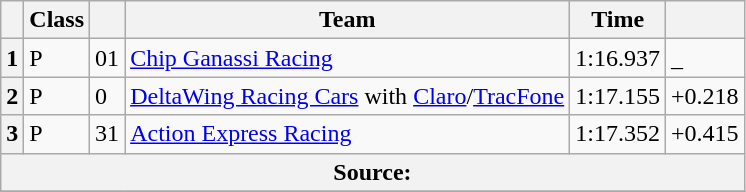<table class="wikitable">
<tr>
<th scope="col"></th>
<th scope="col">Class</th>
<th scope="col"></th>
<th scope="col">Team</th>
<th scope="col">Time</th>
<th scope="col"></th>
</tr>
<tr>
<th scope="row">1</th>
<td>P</td>
<td>01</td>
<td><a href='#'>Chip Ganassi Racing</a></td>
<td>1:16.937</td>
<td>_</td>
</tr>
<tr>
<th scope="row">2</th>
<td>P</td>
<td>0</td>
<td><a href='#'>DeltaWing Racing Cars</a> with <a href='#'>Claro</a>/<a href='#'>TracFone</a></td>
<td>1:17.155</td>
<td>+0.218</td>
</tr>
<tr>
<th scope="row">3</th>
<td>P</td>
<td>31</td>
<td><a href='#'>Action Express Racing</a></td>
<td>1:17.352</td>
<td>+0.415</td>
</tr>
<tr>
<th colspan="6">Source:</th>
</tr>
<tr>
</tr>
</table>
